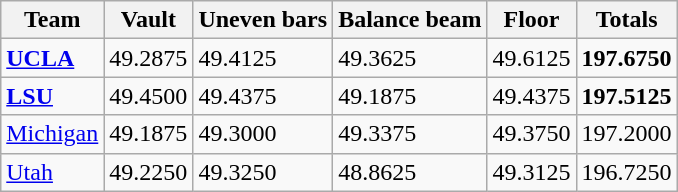<table class="wikitable">
<tr>
<th>Team</th>
<th>Vault</th>
<th>Uneven bars</th>
<th>Balance beam</th>
<th>Floor</th>
<th>Totals</th>
</tr>
<tr>
<td><a href='#'><strong>UCLA</strong></a></td>
<td>49.2875</td>
<td>49.4125</td>
<td>49.3625</td>
<td>49.6125</td>
<td><strong>197.6750</strong></td>
</tr>
<tr>
<td><a href='#'><strong>LSU</strong></a></td>
<td>49.4500</td>
<td>49.4375</td>
<td>49.1875</td>
<td>49.4375</td>
<td><strong>197.5125</strong></td>
</tr>
<tr>
<td><a href='#'>Michigan</a></td>
<td>49.1875</td>
<td>49.3000</td>
<td>49.3375</td>
<td>49.3750</td>
<td>197.2000</td>
</tr>
<tr>
<td><a href='#'>Utah</a></td>
<td>49.2250</td>
<td>49.3250</td>
<td>48.8625</td>
<td>49.3125</td>
<td>196.7250</td>
</tr>
</table>
